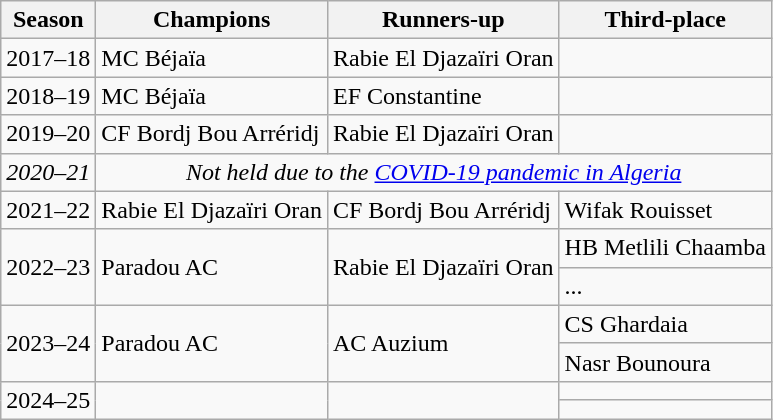<table class="wikitable sortable">
<tr>
<th>Season</th>
<th>Champions</th>
<th>Runners-up</th>
<th>Third-place</th>
</tr>
<tr>
<td>2017–18</td>
<td>MC Béjaïa</td>
<td>Rabie El Djazaïri Oran</td>
<td></td>
</tr>
<tr>
<td>2018–19</td>
<td>MC Béjaïa</td>
<td>EF Constantine</td>
<td></td>
</tr>
<tr>
<td>2019–20</td>
<td>CF Bordj Bou Arréridj</td>
<td>Rabie El Djazaïri Oran</td>
<td></td>
</tr>
<tr>
<td><em>2020–21</em></td>
<td align=center colspan=3><em>Not held due to the <a href='#'>COVID-19 pandemic in Algeria</a></em></td>
</tr>
<tr>
<td>2021–22</td>
<td>Rabie El Djazaïri Oran</td>
<td>CF Bordj Bou Arréridj</td>
<td>Wifak Rouisset</td>
</tr>
<tr>
<td rowspan=2>2022–23</td>
<td rowspan=2>Paradou AC</td>
<td rowspan=2>Rabie El Djazaïri Oran</td>
<td>HB Metlili Chaamba</td>
</tr>
<tr>
<td>...</td>
</tr>
<tr>
<td rowspan=2>2023–24</td>
<td rowspan=2>Paradou AC</td>
<td rowspan=2>AC Auzium</td>
<td>CS Ghardaia</td>
</tr>
<tr>
<td>Nasr Bounoura</td>
</tr>
<tr>
<td rowspan=2>2024–25</td>
<td rowspan=2></td>
<td rowspan=2></td>
<td></td>
</tr>
<tr>
<td></td>
</tr>
</table>
